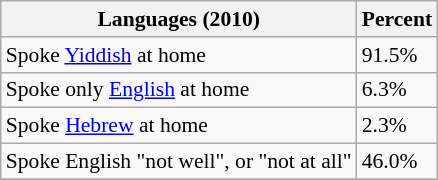<table class="wikitable sortable collapsible" style="font-size: 90%;">
<tr>
<th>Languages (2010) </th>
<th>Percent</th>
</tr>
<tr>
<td>Spoke <a href='#'>Yiddish</a> at home</td>
<td>91.5%</td>
</tr>
<tr>
<td>Spoke only <a href='#'>English</a> at home</td>
<td>6.3%</td>
</tr>
<tr>
<td>Spoke <a href='#'>Hebrew</a> at home</td>
<td>2.3%</td>
</tr>
<tr>
<td>Spoke English "not well", or "not at all"</td>
<td>46.0%</td>
</tr>
<tr>
</tr>
</table>
